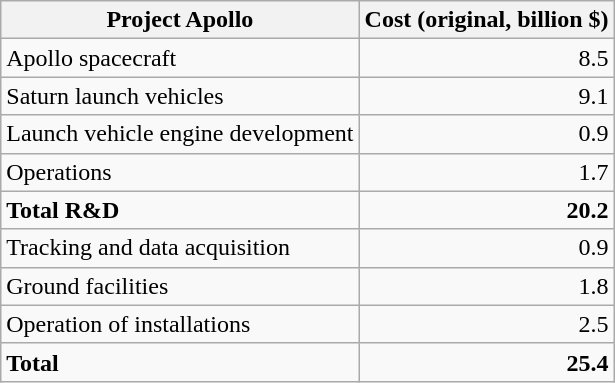<table class="wikitable">
<tr>
<th>Project Apollo</th>
<th>Cost (original, billion $)</th>
</tr>
<tr>
<td>Apollo spacecraft</td>
<td align=right>8.5</td>
</tr>
<tr>
<td>Saturn launch vehicles</td>
<td align=right>9.1</td>
</tr>
<tr>
<td>Launch vehicle engine development</td>
<td align=right>0.9</td>
</tr>
<tr>
<td>Operations</td>
<td align=right>1.7</td>
</tr>
<tr>
<td><strong>Total R&D</strong></td>
<td align=right><strong>20.2</strong></td>
</tr>
<tr>
<td>Tracking and data acquisition</td>
<td align=right>0.9</td>
</tr>
<tr>
<td>Ground facilities</td>
<td align=right>1.8</td>
</tr>
<tr>
<td>Operation of installations</td>
<td align=right>2.5</td>
</tr>
<tr>
<td><strong>Total</strong></td>
<td align=right><strong>25.4</strong></td>
</tr>
</table>
